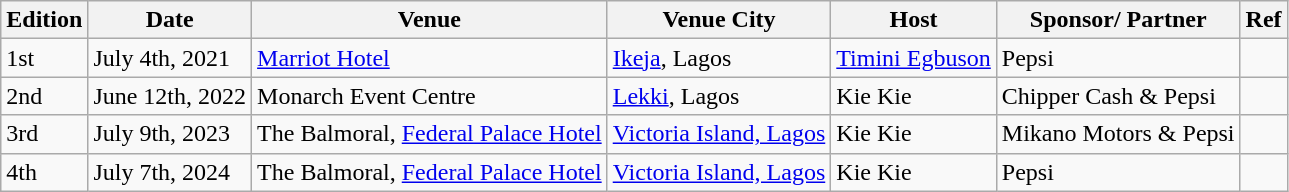<table class="wikitable">
<tr>
<th>Edition</th>
<th>Date</th>
<th>Venue</th>
<th>Venue City</th>
<th>Host</th>
<th>Sponsor/ Partner</th>
<th>Ref</th>
</tr>
<tr>
<td>1st</td>
<td>July 4th, 2021</td>
<td><a href='#'>Marriot Hotel</a></td>
<td><a href='#'>Ikeja</a>, Lagos</td>
<td><a href='#'>Timini Egbuson</a></td>
<td>Pepsi</td>
<td></td>
</tr>
<tr>
<td>2nd</td>
<td>June 12th, 2022</td>
<td>Monarch Event Centre</td>
<td><a href='#'>Lekki</a>, Lagos</td>
<td>Kie Kie</td>
<td>Chipper Cash & Pepsi</td>
<td></td>
</tr>
<tr>
<td>3rd</td>
<td>July 9th, 2023</td>
<td>The Balmoral, <a href='#'>Federal Palace Hotel</a></td>
<td><a href='#'>Victoria Island, Lagos</a></td>
<td>Kie Kie</td>
<td>Mikano Motors & Pepsi</td>
<td></td>
</tr>
<tr>
<td>4th</td>
<td>July 7th, 2024</td>
<td>The Balmoral, <a href='#'>Federal Palace Hotel</a></td>
<td><a href='#'>Victoria Island, Lagos</a></td>
<td>Kie Kie</td>
<td>Pepsi</td>
<td></td>
</tr>
</table>
